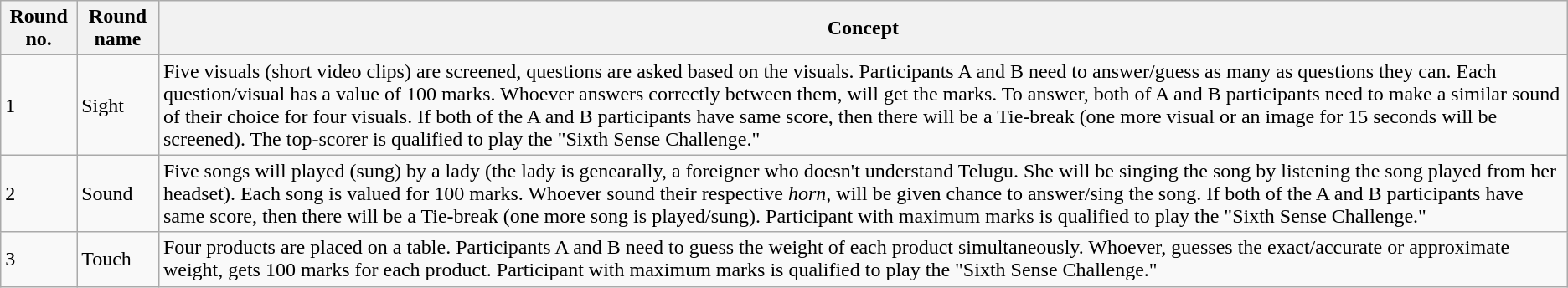<table class="wikitable sortable">
<tr>
<th>Round no.</th>
<th>Round name</th>
<th>Concept</th>
</tr>
<tr>
<td>1</td>
<td>Sight</td>
<td>Five visuals (short video clips) are screened, questions are asked based on the visuals. Participants A and B need to answer/guess as many as questions they can. Each question/visual has a value of 100 marks. Whoever answers correctly between them, will get the marks. To answer, both of A and B participants need to make a similar sound of their choice for four visuals. If both of the A and B participants have same score, then there will be a Tie-break (one more visual or an image for 15 seconds will be screened). The top-scorer is qualified to play the "Sixth Sense Challenge."</td>
</tr>
<tr>
<td>2</td>
<td>Sound</td>
<td>Five songs will played (sung) by a lady (the lady is genearally, a foreigner who doesn't understand Telugu. She will be singing the song by listening the song played from her headset). Each song is valued for 100 marks. Whoever sound their respective <em>horn,</em> will be given chance to answer/sing the song. If both of the A and B participants have same score, then there will be a Tie-break (one more song is played/sung). Participant with maximum marks is qualified to play the "Sixth Sense Challenge."</td>
</tr>
<tr>
<td>3</td>
<td>Touch</td>
<td>Four products are placed on a table. Participants A and B need to guess the weight of each product simultaneously. Whoever, guesses the exact/accurate or approximate weight, gets 100 marks for each product. Participant with maximum marks is qualified to play the "Sixth Sense Challenge."</td>
</tr>
</table>
